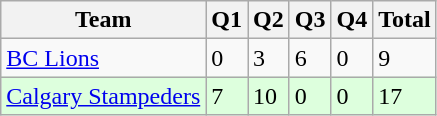<table class="wikitable">
<tr>
<th>Team</th>
<th>Q1</th>
<th>Q2</th>
<th>Q3</th>
<th>Q4</th>
<th>Total</th>
</tr>
<tr>
<td><a href='#'>BC Lions</a></td>
<td>0</td>
<td>3</td>
<td>6</td>
<td>0</td>
<td>9</td>
</tr>
<tr style="background-color:#ddffdd">
<td><a href='#'>Calgary Stampeders</a></td>
<td>7</td>
<td>10</td>
<td>0</td>
<td>0</td>
<td>17</td>
</tr>
</table>
